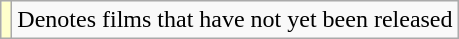<table class="wikitable">
<tr>
<td style="background:#ffc;"></td>
<td>Denotes films that have not yet been released</td>
</tr>
</table>
